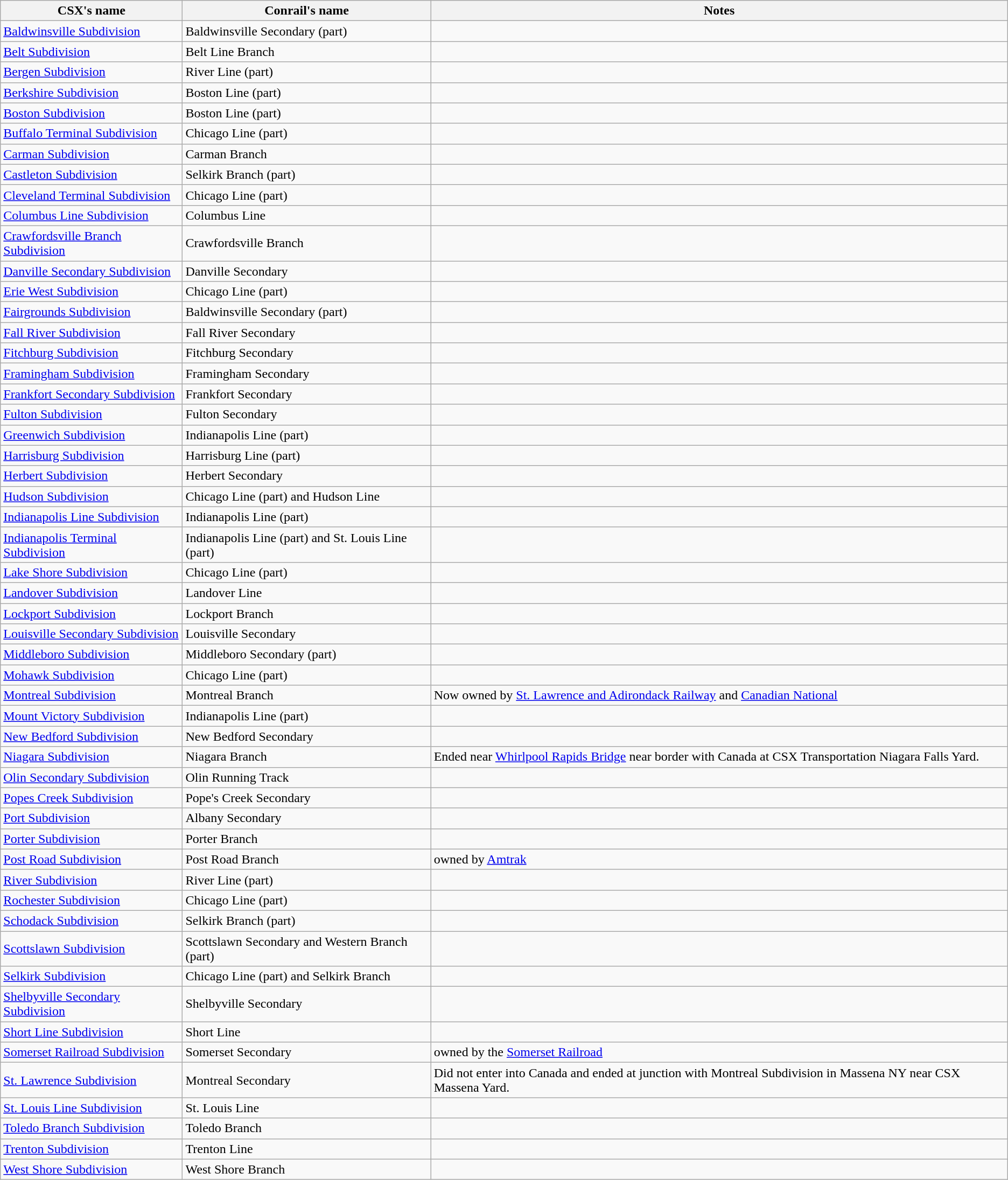<table class=wikitable>
<tr>
<th>CSX's name</th>
<th>Conrail's name</th>
<th>Notes</th>
</tr>
<tr>
<td><a href='#'>Baldwinsville Subdivision</a></td>
<td>Baldwinsville Secondary (part)</td>
<td></td>
</tr>
<tr>
<td><a href='#'>Belt Subdivision</a></td>
<td>Belt Line Branch</td>
<td></td>
</tr>
<tr>
<td><a href='#'>Bergen Subdivision</a></td>
<td>River Line (part)</td>
<td></td>
</tr>
<tr>
<td><a href='#'>Berkshire Subdivision</a></td>
<td>Boston Line (part)</td>
<td></td>
</tr>
<tr>
<td><a href='#'>Boston Subdivision</a></td>
<td>Boston Line (part)</td>
<td></td>
</tr>
<tr>
<td><a href='#'>Buffalo Terminal Subdivision</a></td>
<td>Chicago Line (part)</td>
<td></td>
</tr>
<tr>
<td><a href='#'>Carman Subdivision</a></td>
<td>Carman Branch</td>
<td></td>
</tr>
<tr>
<td><a href='#'>Castleton Subdivision</a></td>
<td>Selkirk Branch (part)</td>
<td></td>
</tr>
<tr>
<td><a href='#'>Cleveland Terminal Subdivision</a></td>
<td>Chicago Line (part)</td>
<td></td>
</tr>
<tr>
<td><a href='#'>Columbus Line Subdivision</a></td>
<td>Columbus Line</td>
<td></td>
</tr>
<tr>
<td><a href='#'>Crawfordsville Branch Subdivision</a></td>
<td>Crawfordsville Branch</td>
<td></td>
</tr>
<tr>
<td><a href='#'>Danville Secondary Subdivision</a></td>
<td>Danville Secondary</td>
<td></td>
</tr>
<tr>
<td><a href='#'>Erie West Subdivision</a></td>
<td>Chicago Line (part)</td>
<td></td>
</tr>
<tr>
<td><a href='#'>Fairgrounds Subdivision</a></td>
<td>Baldwinsville Secondary (part)</td>
<td></td>
</tr>
<tr>
<td><a href='#'>Fall River Subdivision</a></td>
<td>Fall River Secondary</td>
<td></td>
</tr>
<tr>
<td><a href='#'>Fitchburg Subdivision</a></td>
<td>Fitchburg Secondary</td>
<td></td>
</tr>
<tr>
<td><a href='#'>Framingham Subdivision</a></td>
<td>Framingham Secondary</td>
<td></td>
</tr>
<tr>
<td><a href='#'>Frankfort Secondary Subdivision</a></td>
<td>Frankfort Secondary</td>
<td></td>
</tr>
<tr>
<td><a href='#'>Fulton Subdivision</a></td>
<td>Fulton Secondary</td>
<td></td>
</tr>
<tr>
<td><a href='#'>Greenwich Subdivision</a></td>
<td>Indianapolis Line (part)</td>
<td></td>
</tr>
<tr>
<td><a href='#'>Harrisburg Subdivision</a></td>
<td>Harrisburg Line (part)</td>
<td></td>
</tr>
<tr>
<td><a href='#'>Herbert Subdivision</a></td>
<td>Herbert Secondary</td>
<td></td>
</tr>
<tr>
<td><a href='#'>Hudson Subdivision</a></td>
<td>Chicago Line (part) and Hudson Line</td>
<td></td>
</tr>
<tr>
<td><a href='#'>Indianapolis Line Subdivision</a></td>
<td>Indianapolis Line (part)</td>
<td></td>
</tr>
<tr>
<td><a href='#'>Indianapolis Terminal Subdivision</a></td>
<td>Indianapolis Line (part) and St. Louis Line (part)</td>
<td></td>
</tr>
<tr>
<td><a href='#'>Lake Shore Subdivision</a></td>
<td>Chicago Line (part)</td>
<td></td>
</tr>
<tr>
<td><a href='#'>Landover Subdivision</a></td>
<td>Landover Line</td>
<td></td>
</tr>
<tr>
<td><a href='#'>Lockport Subdivision</a></td>
<td>Lockport Branch</td>
<td></td>
</tr>
<tr>
<td><a href='#'>Louisville Secondary Subdivision</a></td>
<td>Louisville Secondary</td>
<td></td>
</tr>
<tr>
<td><a href='#'>Middleboro Subdivision</a></td>
<td>Middleboro Secondary (part)</td>
<td></td>
</tr>
<tr>
<td><a href='#'>Mohawk Subdivision</a></td>
<td>Chicago Line (part)</td>
<td></td>
</tr>
<tr>
<td><a href='#'>Montreal Subdivision</a></td>
<td>Montreal Branch</td>
<td>Now owned by <a href='#'>St. Lawrence and Adirondack Railway</a> and <a href='#'>Canadian National</a></td>
</tr>
<tr>
<td><a href='#'>Mount Victory Subdivision</a></td>
<td>Indianapolis Line (part)</td>
<td></td>
</tr>
<tr>
<td><a href='#'>New Bedford Subdivision</a></td>
<td>New Bedford Secondary</td>
<td></td>
</tr>
<tr>
<td><a href='#'>Niagara Subdivision</a></td>
<td>Niagara Branch</td>
<td>Ended near <a href='#'>Whirlpool Rapids Bridge</a> near border with Canada at CSX Transportation Niagara Falls Yard.</td>
</tr>
<tr>
<td><a href='#'>Olin Secondary Subdivision</a></td>
<td>Olin Running Track</td>
<td></td>
</tr>
<tr>
<td><a href='#'>Popes Creek Subdivision</a></td>
<td>Pope's Creek Secondary</td>
<td></td>
</tr>
<tr>
<td><a href='#'>Port Subdivision</a></td>
<td>Albany Secondary</td>
<td></td>
</tr>
<tr>
<td><a href='#'>Porter Subdivision</a></td>
<td>Porter Branch</td>
<td></td>
</tr>
<tr>
<td><a href='#'>Post Road Subdivision</a></td>
<td>Post Road Branch</td>
<td>owned by <a href='#'>Amtrak</a></td>
</tr>
<tr>
<td><a href='#'>River Subdivision</a></td>
<td>River Line (part)</td>
<td></td>
</tr>
<tr>
<td><a href='#'>Rochester Subdivision</a></td>
<td>Chicago Line (part)</td>
<td></td>
</tr>
<tr>
<td><a href='#'>Schodack Subdivision</a></td>
<td>Selkirk Branch (part)</td>
<td></td>
</tr>
<tr>
<td><a href='#'>Scottslawn Subdivision</a></td>
<td>Scottslawn Secondary and Western Branch (part)</td>
<td></td>
</tr>
<tr>
<td><a href='#'>Selkirk Subdivision</a></td>
<td>Chicago Line (part) and Selkirk Branch</td>
<td></td>
</tr>
<tr>
<td><a href='#'>Shelbyville Secondary Subdivision</a></td>
<td>Shelbyville Secondary</td>
<td></td>
</tr>
<tr>
<td><a href='#'>Short Line Subdivision</a></td>
<td>Short Line</td>
<td></td>
</tr>
<tr>
<td><a href='#'>Somerset Railroad Subdivision</a></td>
<td>Somerset Secondary</td>
<td>owned by the <a href='#'>Somerset Railroad</a></td>
</tr>
<tr>
<td><a href='#'>St. Lawrence Subdivision</a></td>
<td>Montreal Secondary</td>
<td>Did not enter into Canada and ended at junction with Montreal Subdivision in Massena NY near CSX Massena Yard.</td>
</tr>
<tr>
<td><a href='#'>St. Louis Line Subdivision</a></td>
<td>St. Louis Line</td>
<td></td>
</tr>
<tr>
<td><a href='#'>Toledo Branch Subdivision</a></td>
<td>Toledo Branch</td>
<td></td>
</tr>
<tr>
<td><a href='#'>Trenton Subdivision</a></td>
<td>Trenton Line</td>
<td></td>
</tr>
<tr>
<td><a href='#'>West Shore Subdivision</a></td>
<td>West Shore Branch</td>
<td></td>
</tr>
</table>
